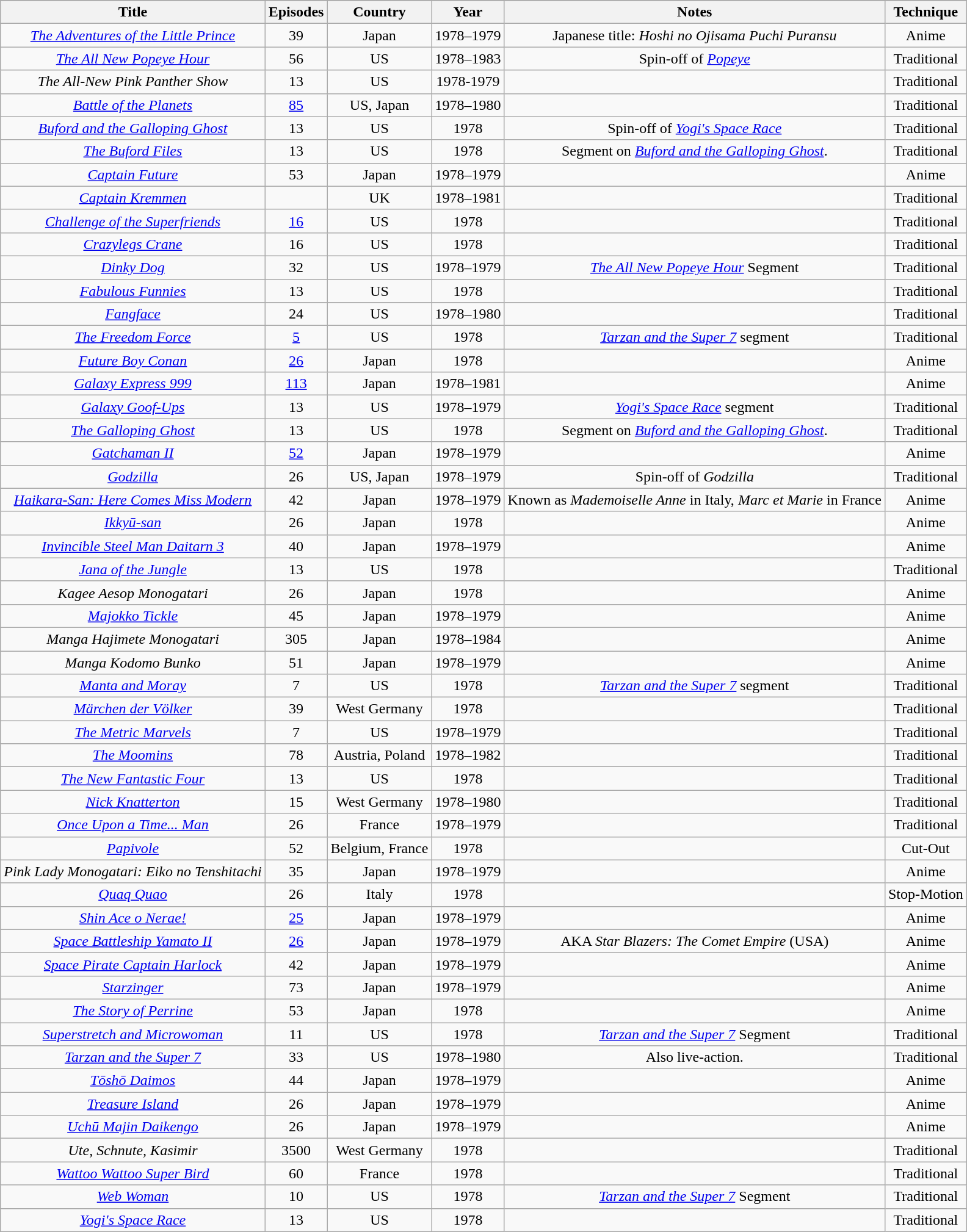<table class="wikitable sortable" style="text-align:center;">
<tr>
</tr>
<tr>
<th scope="col">Title</th>
<th scope="col">Episodes</th>
<th scope="col">Country</th>
<th scope="col">Year</th>
<th scope="col">Notes</th>
<th scope="col">Technique</th>
</tr>
<tr>
<td data-sort-value="Adventures of the Little Prince"><em><a href='#'>The Adventures of the Little Prince</a></em></td>
<td>39</td>
<td>Japan</td>
<td>1978–1979</td>
<td> Japanese title: <em>Hoshi no Ojisama Puchi Puransu</em></td>
<td>Anime</td>
</tr>
<tr>
<td data-sort-value="All New Popeye Hour"><em><a href='#'>The All New Popeye Hour</a></em></td>
<td>56</td>
<td>US</td>
<td>1978–1983</td>
<td>Spin-off of <em><a href='#'>Popeye</a></em></td>
<td>Traditional</td>
</tr>
<tr>
<td><em>The All-New Pink Panther Show</em></td>
<td>13</td>
<td>US</td>
<td>1978-1979</td>
<td></td>
<td>Traditional</td>
</tr>
<tr>
<td><em><a href='#'>Battle of the Planets</a></em></td>
<td><a href='#'>85</a></td>
<td>US, Japan</td>
<td>1978–1980</td>
<td></td>
<td>Traditional</td>
</tr>
<tr>
<td><em><a href='#'>Buford and the Galloping Ghost</a></em></td>
<td>13</td>
<td>US</td>
<td>1978</td>
<td>Spin-off of <em><a href='#'>Yogi's Space Race</a></em></td>
<td>Traditional</td>
</tr>
<tr>
<td data-sort-value="Buford Files"><em><a href='#'>The Buford Files</a></em></td>
<td>13</td>
<td>US</td>
<td>1978</td>
<td>Segment on <em><a href='#'>Buford and the Galloping Ghost</a></em>.</td>
<td>Traditional</td>
</tr>
<tr>
<td><em><a href='#'>Captain Future</a></em></td>
<td>53</td>
<td>Japan</td>
<td>1978–1979</td>
<td></td>
<td>Anime</td>
</tr>
<tr>
<td><em><a href='#'>Captain Kremmen</a></em></td>
<td></td>
<td>UK</td>
<td>1978–1981</td>
<td></td>
<td>Traditional</td>
</tr>
<tr>
<td><em><a href='#'>Challenge of the Superfriends</a></em></td>
<td><a href='#'>16</a></td>
<td>US</td>
<td>1978</td>
<td></td>
<td>Traditional</td>
</tr>
<tr>
<td><em><a href='#'>Crazylegs Crane</a></em></td>
<td>16</td>
<td>US</td>
<td>1978</td>
<td></td>
<td>Traditional</td>
</tr>
<tr>
<td><em><a href='#'>Dinky Dog</a></em></td>
<td>32</td>
<td>US</td>
<td>1978–1979</td>
<td><em><a href='#'>The All New Popeye Hour</a></em> Segment</td>
<td>Traditional</td>
</tr>
<tr>
<td><em><a href='#'>Fabulous Funnies</a></em></td>
<td>13</td>
<td>US</td>
<td>1978</td>
<td></td>
<td>Traditional</td>
</tr>
<tr>
<td><em><a href='#'>Fangface</a></em></td>
<td>24</td>
<td>US</td>
<td>1978–1980</td>
<td></td>
<td>Traditional</td>
</tr>
<tr>
<td data-sort-value="Freedom Force"><em><a href='#'>The Freedom Force</a></em></td>
<td><a href='#'>5</a></td>
<td>US</td>
<td>1978</td>
<td><em><a href='#'>Tarzan and the Super 7</a></em> segment</td>
<td>Traditional</td>
</tr>
<tr>
<td><em><a href='#'>Future Boy Conan</a></em></td>
<td><a href='#'>26</a></td>
<td>Japan</td>
<td>1978</td>
<td></td>
<td>Anime</td>
</tr>
<tr>
<td><em><a href='#'>Galaxy Express 999</a></em></td>
<td><a href='#'>113</a></td>
<td>Japan</td>
<td>1978–1981</td>
<td></td>
<td>Anime</td>
</tr>
<tr>
<td><em><a href='#'>Galaxy Goof-Ups</a></em></td>
<td>13</td>
<td>US</td>
<td>1978–1979</td>
<td><em><a href='#'>Yogi's Space Race</a></em> segment</td>
<td>Traditional</td>
</tr>
<tr>
<td data-sort-value="Galloping Ghost"><em><a href='#'>The Galloping Ghost</a></em></td>
<td>13</td>
<td>US</td>
<td>1978</td>
<td>Segment on <em><a href='#'>Buford and the Galloping Ghost</a></em>.</td>
<td>Traditional</td>
</tr>
<tr>
<td><em><a href='#'>Gatchaman II</a></em></td>
<td><a href='#'>52</a></td>
<td>Japan</td>
<td>1978–1979</td>
<td></td>
<td>Anime</td>
</tr>
<tr>
<td><em><a href='#'>Godzilla</a></em></td>
<td>26</td>
<td>US, Japan</td>
<td>1978–1979</td>
<td>Spin-off of <em>Godzilla</em></td>
<td>Traditional</td>
</tr>
<tr>
<td><em><a href='#'>Haikara-San: Here Comes Miss Modern</a></em></td>
<td>42</td>
<td>Japan</td>
<td>1978–1979</td>
<td>Known as <em>Mademoiselle Anne</em> in Italy, <em>Marc et Marie</em> in France</td>
<td>Anime</td>
</tr>
<tr>
<td><em><a href='#'>Ikkyū-san</a></em></td>
<td>26</td>
<td>Japan</td>
<td>1978</td>
<td></td>
<td>Anime</td>
</tr>
<tr>
<td><em><a href='#'>Invincible Steel Man Daitarn 3</a></em></td>
<td>40</td>
<td>Japan</td>
<td>1978–1979</td>
<td></td>
<td>Anime</td>
</tr>
<tr>
<td><em><a href='#'>Jana of the Jungle</a></em></td>
<td>13</td>
<td>US</td>
<td>1978</td>
<td></td>
<td>Traditional</td>
</tr>
<tr>
<td><em>Kagee Aesop Monogatari</em></td>
<td>26</td>
<td>Japan</td>
<td>1978</td>
<td></td>
<td>Anime</td>
</tr>
<tr>
<td><em><a href='#'>Majokko Tickle</a></em></td>
<td>45</td>
<td>Japan</td>
<td>1978–1979</td>
<td></td>
<td>Anime</td>
</tr>
<tr>
<td><em>Manga Hajimete Monogatari</em></td>
<td>305</td>
<td>Japan</td>
<td>1978–1984</td>
<td></td>
<td>Anime</td>
</tr>
<tr>
<td><em>Manga Kodomo Bunko</em></td>
<td>51</td>
<td>Japan</td>
<td>1978–1979</td>
<td></td>
<td>Anime</td>
</tr>
<tr>
<td><em><a href='#'>Manta and Moray</a></em></td>
<td>7</td>
<td>US</td>
<td>1978</td>
<td><em><a href='#'>Tarzan and the Super 7</a></em> segment</td>
<td>Traditional</td>
</tr>
<tr>
<td><em><a href='#'>Märchen der Völker</a></em></td>
<td>39</td>
<td>West Germany</td>
<td>1978</td>
<td></td>
<td>Traditional</td>
</tr>
<tr>
<td data-sort-value="Metric Marvels"><em><a href='#'>The Metric Marvels</a></em></td>
<td>7</td>
<td>US</td>
<td>1978–1979</td>
<td></td>
<td>Traditional</td>
</tr>
<tr>
<td data-sort-value="Moomins"><em><a href='#'>The Moomins</a></em></td>
<td>78</td>
<td>Austria, Poland</td>
<td>1978–1982</td>
<td></td>
<td>Traditional</td>
</tr>
<tr>
<td data-sort-value="New Fantastic Four"><em><a href='#'>The New Fantastic Four</a></em></td>
<td>13</td>
<td>US</td>
<td>1978</td>
<td></td>
<td>Traditional</td>
</tr>
<tr>
<td><em><a href='#'>Nick Knatterton</a></em></td>
<td>15</td>
<td>West Germany</td>
<td>1978–1980</td>
<td></td>
<td>Traditional</td>
</tr>
<tr>
<td><em><a href='#'>Once Upon a Time... Man</a></em></td>
<td>26</td>
<td>France</td>
<td>1978–1979</td>
<td></td>
<td>Traditional</td>
</tr>
<tr>
<td><em><a href='#'>Papivole</a></em></td>
<td>52</td>
<td>Belgium, France</td>
<td>1978</td>
<td></td>
<td>Cut-Out</td>
</tr>
<tr>
<td><em>Pink Lady Monogatari: Eiko no Tenshitachi</em></td>
<td>35</td>
<td>Japan</td>
<td>1978–1979</td>
<td></td>
<td>Anime</td>
</tr>
<tr>
<td><em><a href='#'>Quaq Quao</a></em></td>
<td>26</td>
<td>Italy</td>
<td>1978</td>
<td></td>
<td>Stop-Motion</td>
</tr>
<tr>
<td><em><a href='#'>Shin Ace o Nerae!</a></em></td>
<td><a href='#'>25</a></td>
<td>Japan</td>
<td>1978–1979</td>
<td></td>
<td>Anime</td>
</tr>
<tr>
<td><em><a href='#'>Space Battleship Yamato II</a></em></td>
<td><a href='#'>26</a></td>
<td>Japan</td>
<td>1978–1979</td>
<td>AKA <em>Star Blazers: The Comet Empire</em> (USA)</td>
<td>Anime</td>
</tr>
<tr>
<td><em><a href='#'>Space Pirate Captain Harlock</a></em></td>
<td>42</td>
<td>Japan</td>
<td>1978–1979</td>
<td></td>
<td>Anime</td>
</tr>
<tr>
<td><em><a href='#'>Starzinger</a></em></td>
<td>73</td>
<td>Japan</td>
<td>1978–1979</td>
<td></td>
<td>Anime</td>
</tr>
<tr>
<td data-sort-value="Story of Perrine"><em><a href='#'>The Story of Perrine</a></em></td>
<td>53</td>
<td>Japan</td>
<td>1978</td>
<td></td>
<td>Anime</td>
</tr>
<tr>
<td><em><a href='#'>Superstretch and Microwoman</a></em></td>
<td>11</td>
<td>US</td>
<td>1978</td>
<td><em><a href='#'>Tarzan and the Super 7</a></em> Segment</td>
<td>Traditional</td>
</tr>
<tr>
<td><em><a href='#'>Tarzan and the Super 7</a></em></td>
<td>33</td>
<td>US</td>
<td>1978–1980</td>
<td>Also live-action.</td>
<td>Traditional</td>
</tr>
<tr>
<td><em><a href='#'>Tōshō Daimos</a></em></td>
<td>44</td>
<td>Japan</td>
<td>1978–1979</td>
<td></td>
<td>Anime</td>
</tr>
<tr>
<td><em><a href='#'>Treasure Island</a></em></td>
<td>26</td>
<td>Japan</td>
<td>1978–1979</td>
<td></td>
<td>Anime</td>
</tr>
<tr>
<td><em><a href='#'>Uchū Majin Daikengo</a></em></td>
<td>26</td>
<td>Japan</td>
<td>1978–1979</td>
<td></td>
<td>Anime</td>
</tr>
<tr>
<td><em>Ute, Schnute, Kasimir</em></td>
<td>3500</td>
<td>West Germany</td>
<td>1978</td>
<td></td>
<td>Traditional</td>
</tr>
<tr>
<td><em><a href='#'>Wattoo Wattoo Super Bird</a></em></td>
<td>60</td>
<td>France</td>
<td>1978</td>
<td></td>
<td>Traditional</td>
</tr>
<tr>
<td><em><a href='#'>Web Woman</a></em></td>
<td>10</td>
<td>US</td>
<td>1978</td>
<td><em><a href='#'>Tarzan and the Super 7</a></em> Segment</td>
<td>Traditional</td>
</tr>
<tr>
<td><em><a href='#'>Yogi's Space Race</a></em></td>
<td>13</td>
<td>US</td>
<td>1978</td>
<td></td>
<td>Traditional</td>
</tr>
</table>
